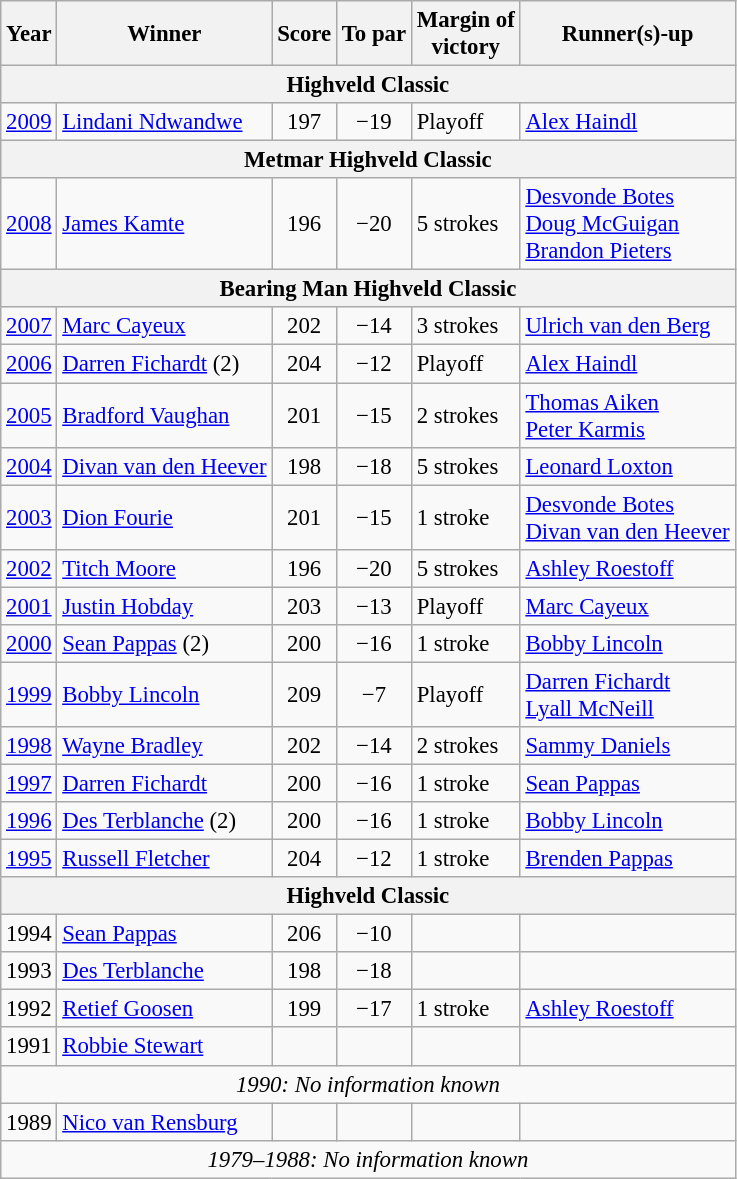<table class=wikitable style="font-size:95%">
<tr>
<th>Year</th>
<th>Winner</th>
<th>Score</th>
<th>To par</th>
<th>Margin of<br>victory</th>
<th>Runner(s)-up</th>
</tr>
<tr>
<th colspan=6>Highveld Classic</th>
</tr>
<tr>
<td><a href='#'>2009</a></td>
<td> <a href='#'>Lindani Ndwandwe</a></td>
<td align=center>197</td>
<td align=center>−19</td>
<td>Playoff</td>
<td> <a href='#'>Alex Haindl</a></td>
</tr>
<tr>
<th colspan=6>Metmar Highveld Classic</th>
</tr>
<tr>
<td><a href='#'>2008</a></td>
<td> <a href='#'>James Kamte</a></td>
<td align=center>196</td>
<td align=center>−20</td>
<td>5 strokes</td>
<td> <a href='#'>Desvonde Botes</a><br> <a href='#'>Doug McGuigan</a><br> <a href='#'>Brandon Pieters</a></td>
</tr>
<tr>
<th colspan=6>Bearing Man Highveld Classic</th>
</tr>
<tr>
<td><a href='#'>2007</a></td>
<td> <a href='#'>Marc Cayeux</a></td>
<td align=center>202</td>
<td align=center>−14</td>
<td>3 strokes</td>
<td> <a href='#'>Ulrich van den Berg</a></td>
</tr>
<tr>
<td><a href='#'>2006</a></td>
<td> <a href='#'>Darren Fichardt</a> (2)</td>
<td align=center>204</td>
<td align=center>−12</td>
<td>Playoff</td>
<td> <a href='#'>Alex Haindl</a></td>
</tr>
<tr>
<td><a href='#'>2005</a></td>
<td> <a href='#'>Bradford Vaughan</a></td>
<td align=center>201</td>
<td align=center>−15</td>
<td>2 strokes</td>
<td> <a href='#'>Thomas Aiken</a><br> <a href='#'>Peter Karmis</a></td>
</tr>
<tr>
<td><a href='#'>2004</a></td>
<td> <a href='#'>Divan van den Heever</a></td>
<td align=center>198</td>
<td align=center>−18</td>
<td>5 strokes</td>
<td> <a href='#'>Leonard Loxton</a></td>
</tr>
<tr>
<td><a href='#'>2003</a></td>
<td> <a href='#'>Dion Fourie</a></td>
<td align=center>201</td>
<td align=center>−15</td>
<td>1 stroke</td>
<td> <a href='#'>Desvonde Botes</a><br> <a href='#'>Divan van den Heever</a></td>
</tr>
<tr>
<td><a href='#'>2002</a></td>
<td> <a href='#'>Titch Moore</a></td>
<td align=center>196</td>
<td align=center>−20</td>
<td>5 strokes</td>
<td> <a href='#'>Ashley Roestoff</a></td>
</tr>
<tr>
<td><a href='#'>2001</a></td>
<td> <a href='#'>Justin Hobday</a></td>
<td align=center>203</td>
<td align=center>−13</td>
<td>Playoff</td>
<td> <a href='#'>Marc Cayeux</a></td>
</tr>
<tr>
<td><a href='#'>2000</a></td>
<td> <a href='#'>Sean Pappas</a> (2)</td>
<td align=center>200</td>
<td align=center>−16</td>
<td>1 stroke</td>
<td> <a href='#'>Bobby Lincoln</a></td>
</tr>
<tr>
<td><a href='#'>1999</a></td>
<td> <a href='#'>Bobby Lincoln</a></td>
<td align=center>209</td>
<td align=center>−7</td>
<td>Playoff</td>
<td> <a href='#'>Darren Fichardt</a><br> <a href='#'>Lyall McNeill</a></td>
</tr>
<tr>
<td><a href='#'>1998</a></td>
<td> <a href='#'>Wayne Bradley</a></td>
<td align=center>202</td>
<td align=center>−14</td>
<td>2 strokes</td>
<td> <a href='#'>Sammy Daniels</a></td>
</tr>
<tr>
<td><a href='#'>1997</a></td>
<td> <a href='#'>Darren Fichardt</a></td>
<td align=center>200</td>
<td align=center>−16</td>
<td>1 stroke</td>
<td> <a href='#'>Sean Pappas</a></td>
</tr>
<tr>
<td><a href='#'>1996</a></td>
<td> <a href='#'>Des Terblanche</a> (2)</td>
<td align=center>200</td>
<td align=center>−16</td>
<td>1 stroke</td>
<td> <a href='#'>Bobby Lincoln</a></td>
</tr>
<tr>
<td><a href='#'>1995</a></td>
<td> <a href='#'>Russell Fletcher</a></td>
<td align=center>204</td>
<td align=center>−12</td>
<td>1 stroke</td>
<td> <a href='#'>Brenden Pappas</a></td>
</tr>
<tr>
<th colspan=6>Highveld Classic</th>
</tr>
<tr>
<td>1994</td>
<td> <a href='#'>Sean Pappas</a></td>
<td align=center>206</td>
<td align=center>−10</td>
<td></td>
<td></td>
</tr>
<tr>
<td>1993</td>
<td> <a href='#'>Des Terblanche</a></td>
<td align=center>198</td>
<td align=center>−18</td>
<td></td>
<td></td>
</tr>
<tr>
<td>1992</td>
<td> <a href='#'>Retief Goosen</a></td>
<td align=center>199</td>
<td align=center>−17</td>
<td>1 stroke</td>
<td> <a href='#'>Ashley Roestoff</a></td>
</tr>
<tr>
<td>1991</td>
<td> <a href='#'>Robbie Stewart</a></td>
<td align=center></td>
<td align=center></td>
<td></td>
<td></td>
</tr>
<tr>
<td colspan=6 align=center><em>1990: No information known</em></td>
</tr>
<tr>
<td>1989</td>
<td> <a href='#'>Nico van Rensburg</a></td>
<td align=center></td>
<td align=center></td>
<td></td>
<td></td>
</tr>
<tr>
<td colspan=6 align=center><em>1979–1988: No information known</em></td>
</tr>
</table>
